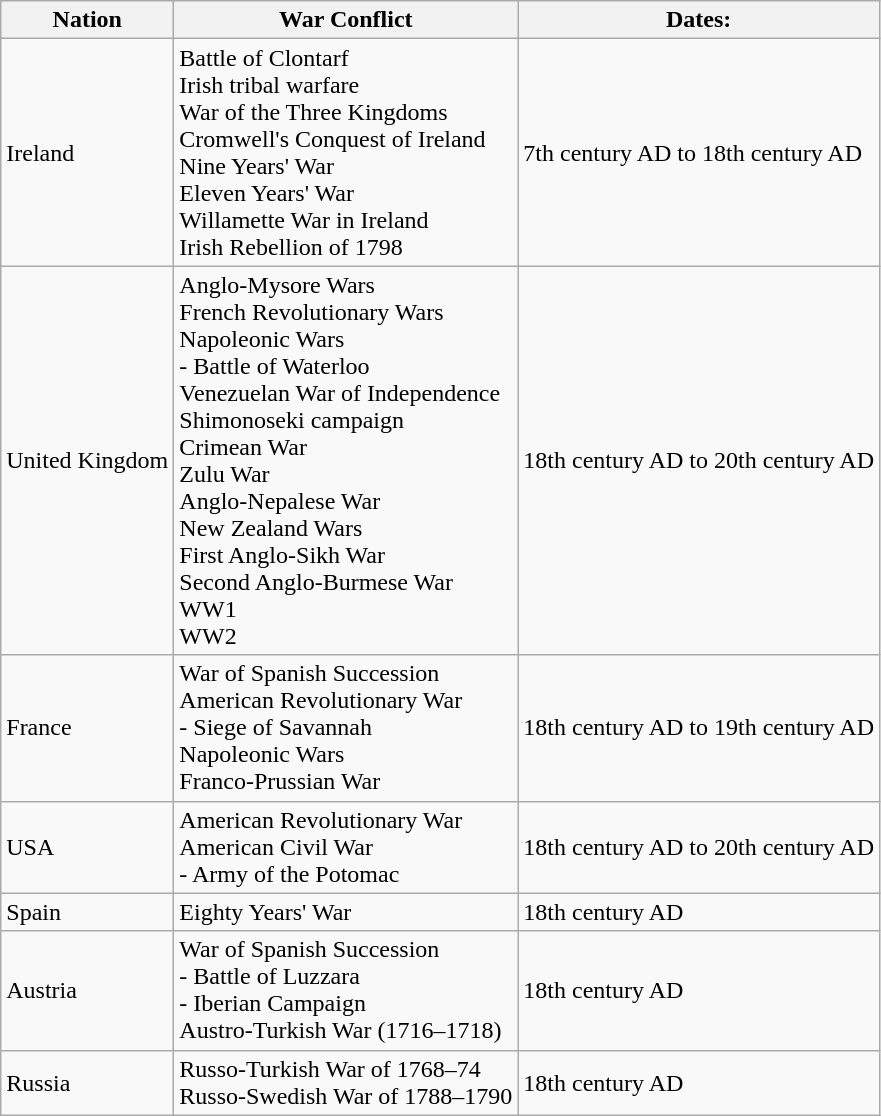<table class="wikitable sortable mw-collapsible mw-collapsed">
<tr>
<th>Nation</th>
<th>War Conflict</th>
<th>Dates:</th>
</tr>
<tr>
<td>Ireland</td>
<td>Battle of Clontarf<br>Irish tribal warfare<br>War of the Three Kingdoms<br>Cromwell's Conquest of Ireland<br>Nine Years' War<br>Eleven Years' War<br>Willamette War in Ireland<br>Irish Rebellion of 1798</td>
<td>7th century AD to 18th century AD</td>
</tr>
<tr>
<td>United Kingdom</td>
<td>Anglo-Mysore Wars<br>French Revolutionary Wars<br>Napoleonic Wars<br>- Battle of Waterloo<br>Venezuelan War of Independence<br>Shimonoseki campaign<br>Crimean War<br>Zulu War<br>Anglo-Nepalese War<br>New Zealand Wars<br>First Anglo-Sikh War<br>Second Anglo-Burmese War<br>WW1<br>WW2</td>
<td>18th century AD to 20th century AD</td>
</tr>
<tr>
<td>France</td>
<td>War of Spanish Succession<br>American Revolutionary War<br>- Siege of Savannah<br>Napoleonic Wars<br>Franco-Prussian War</td>
<td>18th century AD to 19th century AD</td>
</tr>
<tr>
<td>USA</td>
<td>American Revolutionary War<br>American Civil War<br>- Army of the Potomac</td>
<td>18th century AD to 20th century AD</td>
</tr>
<tr>
<td>Spain</td>
<td>Eighty Years' War</td>
<td>18th century AD</td>
</tr>
<tr>
<td>Austria</td>
<td>War of Spanish Succession<br>- Battle of Luzzara<br>- Iberian Campaign<br>Austro-Turkish War (1716–1718)</td>
<td>18th century AD</td>
</tr>
<tr>
<td>Russia</td>
<td>Russo-Turkish War of 1768–74<br>Russo-Swedish War of 1788–1790</td>
<td>18th century AD</td>
</tr>
</table>
